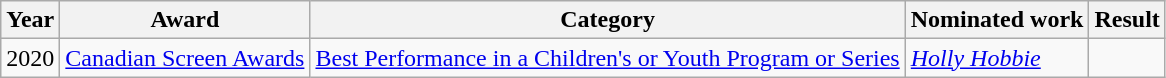<table class="wikitable">
<tr>
<th>Year</th>
<th>Award</th>
<th>Category</th>
<th>Nominated work</th>
<th>Result</th>
</tr>
<tr>
<td>2020</td>
<td><a href='#'>Canadian Screen Awards</a></td>
<td><a href='#'>Best Performance in a Children's or Youth Program or Series</a></td>
<td><em><a href='#'>Holly Hobbie</a></em></td>
<td></td>
</tr>
</table>
